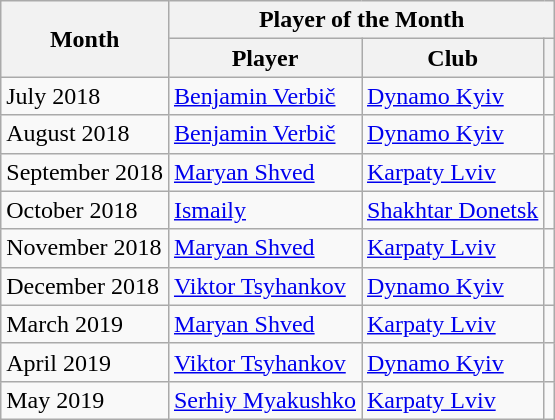<table class="wikitable">
<tr>
<th rowspan="2">Month</th>
<th colspan="3">Player of the Month</th>
</tr>
<tr>
<th>Player</th>
<th>Club</th>
<th></th>
</tr>
<tr>
<td>July 2018</td>
<td> <a href='#'>Benjamin Verbič</a></td>
<td><a href='#'>Dynamo Kyiv</a></td>
<td align=center></td>
</tr>
<tr>
<td>August 2018</td>
<td> <a href='#'>Benjamin Verbič</a></td>
<td><a href='#'>Dynamo Kyiv</a></td>
<td align=center></td>
</tr>
<tr>
<td>September 2018</td>
<td> <a href='#'>Maryan Shved</a></td>
<td><a href='#'>Karpaty Lviv</a></td>
<td align=center></td>
</tr>
<tr>
<td>October 2018</td>
<td> <a href='#'>Ismaily</a></td>
<td><a href='#'>Shakhtar Donetsk</a></td>
<td align=center></td>
</tr>
<tr>
<td>November 2018</td>
<td> <a href='#'>Maryan Shved</a></td>
<td><a href='#'>Karpaty Lviv</a></td>
<td align=center></td>
</tr>
<tr>
<td>December 2018</td>
<td> <a href='#'>Viktor Tsyhankov</a></td>
<td><a href='#'>Dynamo Kyiv</a></td>
<td align=center></td>
</tr>
<tr>
<td>March 2019</td>
<td> <a href='#'>Maryan Shved</a></td>
<td><a href='#'>Karpaty Lviv</a></td>
<td align=center></td>
</tr>
<tr>
<td>April 2019</td>
<td> <a href='#'>Viktor Tsyhankov</a></td>
<td><a href='#'>Dynamo Kyiv</a></td>
<td align=center></td>
</tr>
<tr>
<td>May 2019</td>
<td> <a href='#'>Serhiy Myakushko</a></td>
<td><a href='#'>Karpaty Lviv</a></td>
<td align=center></td>
</tr>
</table>
